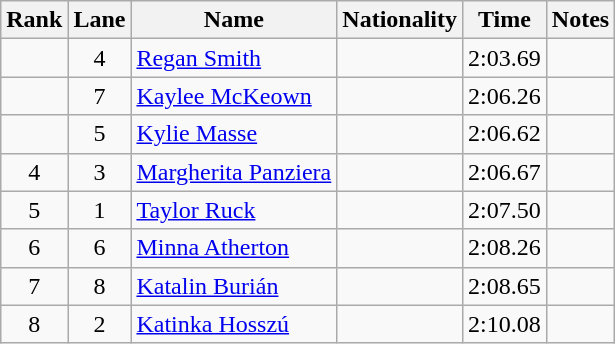<table class="wikitable sortable" style="text-align:center">
<tr>
<th>Rank</th>
<th>Lane</th>
<th>Name</th>
<th>Nationality</th>
<th>Time</th>
<th>Notes</th>
</tr>
<tr>
<td></td>
<td>4</td>
<td align=left><a href='#'>Regan Smith</a></td>
<td align=left></td>
<td>2:03.69</td>
<td></td>
</tr>
<tr>
<td></td>
<td>7</td>
<td align=left><a href='#'>Kaylee McKeown</a></td>
<td align=left></td>
<td>2:06.26</td>
<td></td>
</tr>
<tr>
<td></td>
<td>5</td>
<td align=left><a href='#'>Kylie Masse</a></td>
<td align=left></td>
<td>2:06.62</td>
<td></td>
</tr>
<tr>
<td>4</td>
<td>3</td>
<td align=left><a href='#'>Margherita Panziera</a></td>
<td align=left></td>
<td>2:06.67</td>
<td></td>
</tr>
<tr>
<td>5</td>
<td>1</td>
<td align=left><a href='#'>Taylor Ruck</a></td>
<td align=left></td>
<td>2:07.50</td>
<td></td>
</tr>
<tr>
<td>6</td>
<td>6</td>
<td align=left><a href='#'>Minna Atherton</a></td>
<td align=left></td>
<td>2:08.26</td>
<td></td>
</tr>
<tr>
<td>7</td>
<td>8</td>
<td align=left><a href='#'>Katalin Burián</a></td>
<td align=left></td>
<td>2:08.65</td>
<td></td>
</tr>
<tr>
<td>8</td>
<td>2</td>
<td align=left><a href='#'>Katinka Hosszú</a></td>
<td align=left></td>
<td>2:10.08</td>
<td></td>
</tr>
</table>
